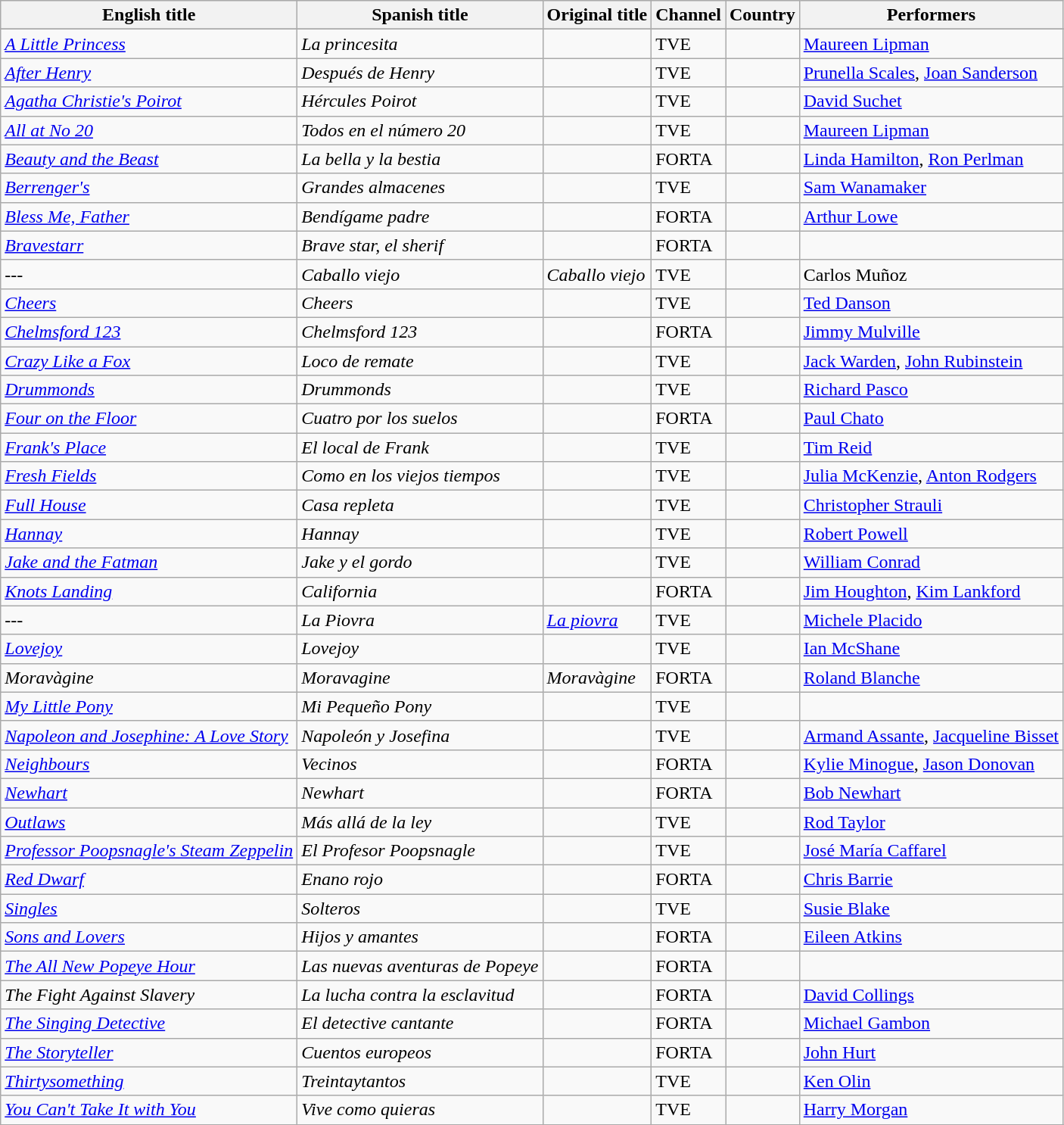<table class="wikitable sortable">
<tr bgcolor="#ececec" valign=top>
<th>English title</th>
<th>Spanish title</th>
<th>Original title</th>
<th>Channel</th>
<th>Country</th>
<th>Performers</th>
</tr>
<tr>
</tr>
<tr>
<td><em><a href='#'>A Little Princess</a></em></td>
<td><em>La princesita</em></td>
<td></td>
<td>TVE</td>
<td></td>
<td><a href='#'>Maureen Lipman</a></td>
</tr>
<tr>
<td><em><a href='#'>After Henry</a></em></td>
<td><em>Después de Henry</em></td>
<td></td>
<td>TVE</td>
<td></td>
<td><a href='#'>Prunella Scales</a>, <a href='#'>Joan Sanderson</a></td>
</tr>
<tr>
<td><em><a href='#'>Agatha Christie's Poirot</a></em></td>
<td><em>Hércules Poirot</em></td>
<td></td>
<td>TVE</td>
<td></td>
<td><a href='#'>David Suchet</a></td>
</tr>
<tr>
<td><em><a href='#'>All at No 20</a></em></td>
<td><em>Todos en el número 20</em></td>
<td></td>
<td>TVE</td>
<td></td>
<td><a href='#'>Maureen Lipman</a></td>
</tr>
<tr>
<td><em><a href='#'>Beauty and the Beast</a></em></td>
<td><em>La bella y la bestia</em></td>
<td></td>
<td>FORTA</td>
<td></td>
<td><a href='#'>Linda Hamilton</a>, <a href='#'>Ron Perlman</a></td>
</tr>
<tr>
<td><em><a href='#'>Berrenger's</a></em></td>
<td><em>Grandes almacenes</em></td>
<td></td>
<td>TVE</td>
<td></td>
<td><a href='#'>Sam Wanamaker</a></td>
</tr>
<tr>
<td><em><a href='#'>Bless Me, Father</a></em></td>
<td><em>Bendígame padre</em></td>
<td></td>
<td>FORTA</td>
<td></td>
<td><a href='#'>Arthur Lowe</a></td>
</tr>
<tr>
<td><em><a href='#'>Bravestarr</a></em></td>
<td><em>Brave star, el sherif</em></td>
<td></td>
<td>FORTA</td>
<td></td>
<td></td>
</tr>
<tr>
<td>---</td>
<td><em>Caballo viejo</em></td>
<td><em>Caballo viejo</em></td>
<td>TVE</td>
<td></td>
<td>Carlos Muñoz</td>
</tr>
<tr>
<td><em><a href='#'>Cheers</a></em></td>
<td><em>Cheers</em></td>
<td></td>
<td>TVE</td>
<td></td>
<td><a href='#'>Ted Danson</a></td>
</tr>
<tr>
<td><em><a href='#'>Chelmsford 123</a></em></td>
<td><em>Chelmsford 123</em></td>
<td></td>
<td>FORTA</td>
<td></td>
<td><a href='#'>Jimmy Mulville</a></td>
</tr>
<tr>
<td><em><a href='#'>Crazy Like a Fox</a></em></td>
<td><em>Loco de remate</em></td>
<td></td>
<td>TVE</td>
<td></td>
<td><a href='#'>Jack Warden</a>, <a href='#'>John Rubinstein</a></td>
</tr>
<tr>
<td><em><a href='#'>Drummonds</a></em></td>
<td><em>Drummonds</em></td>
<td></td>
<td>TVE</td>
<td></td>
<td><a href='#'>Richard Pasco</a></td>
</tr>
<tr>
<td><em><a href='#'>Four on the Floor</a></em></td>
<td><em>Cuatro por los suelos</em></td>
<td></td>
<td>FORTA</td>
<td></td>
<td><a href='#'>Paul Chato</a></td>
</tr>
<tr>
<td><em><a href='#'>Frank's Place</a></em></td>
<td><em>El local de Frank</em></td>
<td></td>
<td>TVE</td>
<td></td>
<td><a href='#'>Tim Reid</a></td>
</tr>
<tr>
<td><em><a href='#'>Fresh Fields</a></em></td>
<td><em>Como en los viejos tiempos</em></td>
<td></td>
<td>TVE</td>
<td></td>
<td><a href='#'>Julia McKenzie</a>, <a href='#'>Anton Rodgers</a></td>
</tr>
<tr>
<td><em><a href='#'>Full House</a></em></td>
<td><em>Casa repleta</em></td>
<td></td>
<td>TVE</td>
<td></td>
<td><a href='#'>Christopher Strauli</a></td>
</tr>
<tr>
<td><em><a href='#'>Hannay</a></em></td>
<td><em>Hannay</em></td>
<td></td>
<td>TVE</td>
<td></td>
<td><a href='#'>Robert Powell</a></td>
</tr>
<tr>
<td><em><a href='#'>Jake and the Fatman</a></em></td>
<td><em>Jake y el gordo</em></td>
<td></td>
<td>TVE</td>
<td></td>
<td><a href='#'>William Conrad</a></td>
</tr>
<tr>
<td><em><a href='#'>Knots Landing</a></em></td>
<td><em>California </em></td>
<td></td>
<td>FORTA</td>
<td></td>
<td><a href='#'>Jim Houghton</a>, <a href='#'>Kim Lankford</a></td>
</tr>
<tr>
<td>---</td>
<td><em>La Piovra</em></td>
<td><em><a href='#'>La piovra</a></em></td>
<td>TVE</td>
<td></td>
<td><a href='#'>Michele Placido</a></td>
</tr>
<tr>
<td><em><a href='#'>Lovejoy</a></em></td>
<td><em>Lovejoy</em></td>
<td></td>
<td>TVE</td>
<td></td>
<td><a href='#'>Ian McShane</a></td>
</tr>
<tr>
<td><em>Moravàgine</em></td>
<td><em>Moravagine</em></td>
<td><em>Moravàgine</em></td>
<td>FORTA</td>
<td></td>
<td><a href='#'>Roland Blanche</a></td>
</tr>
<tr>
<td><em><a href='#'>My Little Pony</a></em></td>
<td><em>Mi Pequeño Pony</em></td>
<td></td>
<td>TVE</td>
<td></td>
<td></td>
</tr>
<tr>
<td><em><a href='#'>Napoleon and Josephine: A Love Story</a></em></td>
<td><em>Napoleón y Josefina</em></td>
<td></td>
<td>TVE</td>
<td></td>
<td><a href='#'>Armand Assante</a>, <a href='#'>Jacqueline Bisset</a></td>
</tr>
<tr>
<td><em><a href='#'>Neighbours</a></em></td>
<td><em>Vecinos</em></td>
<td></td>
<td>FORTA</td>
<td></td>
<td><a href='#'>Kylie Minogue</a>, <a href='#'>Jason Donovan</a></td>
</tr>
<tr>
<td><em><a href='#'>Newhart</a></em></td>
<td><em>Newhart</em></td>
<td></td>
<td>FORTA</td>
<td></td>
<td><a href='#'>Bob Newhart</a></td>
</tr>
<tr>
<td><em><a href='#'>Outlaws</a></em></td>
<td><em>Más allá de la ley</em></td>
<td></td>
<td>TVE</td>
<td></td>
<td><a href='#'>Rod Taylor</a></td>
</tr>
<tr>
<td><em><a href='#'>Professor Poopsnagle's Steam Zeppelin</a></em></td>
<td><em>El Profesor Poopsnagle</em></td>
<td></td>
<td>TVE</td>
<td></td>
<td><a href='#'>José María Caffarel</a></td>
</tr>
<tr>
<td><em><a href='#'>Red Dwarf</a></em></td>
<td><em>Enano rojo</em></td>
<td></td>
<td>FORTA</td>
<td></td>
<td><a href='#'>Chris Barrie</a></td>
</tr>
<tr>
<td><em><a href='#'>Singles</a></em></td>
<td><em>Solteros</em></td>
<td></td>
<td>TVE</td>
<td></td>
<td><a href='#'>Susie Blake</a></td>
</tr>
<tr>
<td><em><a href='#'>Sons and Lovers</a></em></td>
<td><em>Hijos y amantes</em></td>
<td></td>
<td>FORTA</td>
<td></td>
<td><a href='#'>Eileen Atkins</a></td>
</tr>
<tr>
<td><em><a href='#'>The All New Popeye Hour</a></em></td>
<td><em>Las nuevas aventuras de Popeye</em></td>
<td></td>
<td>FORTA</td>
<td></td>
<td></td>
</tr>
<tr>
<td><em>The Fight Against Slavery</em></td>
<td><em>La lucha contra la esclavitud</em></td>
<td></td>
<td>FORTA</td>
<td></td>
<td><a href='#'>David Collings</a></td>
</tr>
<tr>
<td><em><a href='#'>The Singing Detective</a></em></td>
<td><em>El detective cantante</em></td>
<td></td>
<td>FORTA</td>
<td></td>
<td><a href='#'>Michael Gambon</a></td>
</tr>
<tr>
<td><em><a href='#'>The Storyteller</a></em></td>
<td><em>Cuentos europeos</em></td>
<td></td>
<td>FORTA</td>
<td></td>
<td><a href='#'>John Hurt</a></td>
</tr>
<tr>
<td><em><a href='#'>Thirtysomething</a></em></td>
<td><em>Treintaytantos </em></td>
<td></td>
<td>TVE</td>
<td></td>
<td><a href='#'>Ken Olin</a></td>
</tr>
<tr>
<td><em><a href='#'>You Can't Take It with You</a></em></td>
<td><em>Vive como quieras </em></td>
<td></td>
<td>TVE</td>
<td></td>
<td><a href='#'>Harry Morgan</a></td>
</tr>
<tr>
</tr>
</table>
